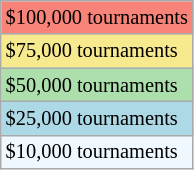<table class=wikitable style=font-size:85%>
<tr style="background:#f88379;">
<td>$100,000 tournaments</td>
</tr>
<tr style="background:#f7e98e;">
<td>$75,000 tournaments</td>
</tr>
<tr style="background:#addfad;">
<td>$50,000 tournaments</td>
</tr>
<tr style="background:lightblue;">
<td>$25,000 tournaments</td>
</tr>
<tr style="background:#f0f8ff;">
<td>$10,000 tournaments</td>
</tr>
</table>
